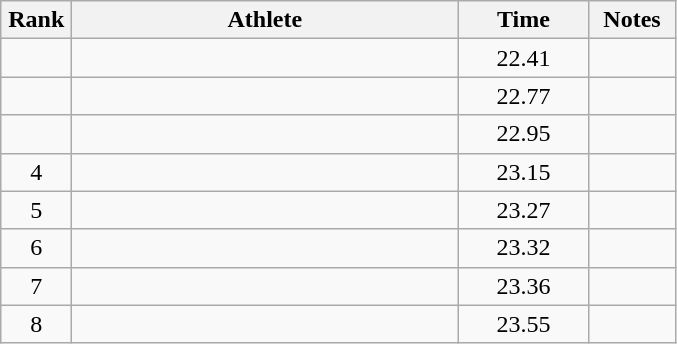<table class="wikitable" style="text-align:center">
<tr>
<th width=40>Rank</th>
<th width=250>Athlete</th>
<th width=80>Time</th>
<th width=50>Notes</th>
</tr>
<tr>
<td></td>
<td align=left></td>
<td>22.41</td>
<td></td>
</tr>
<tr>
<td></td>
<td align=left></td>
<td>22.77</td>
<td></td>
</tr>
<tr>
<td></td>
<td align=left></td>
<td>22.95</td>
<td></td>
</tr>
<tr>
<td>4</td>
<td align=left></td>
<td>23.15</td>
<td></td>
</tr>
<tr>
<td>5</td>
<td align=left></td>
<td>23.27</td>
<td></td>
</tr>
<tr>
<td>6</td>
<td align=left></td>
<td>23.32</td>
<td></td>
</tr>
<tr>
<td>7</td>
<td align=left></td>
<td>23.36</td>
<td></td>
</tr>
<tr>
<td>8</td>
<td align=left></td>
<td>23.55</td>
<td></td>
</tr>
</table>
